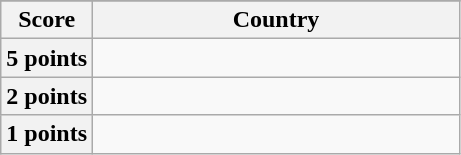<table class="wikitable">
<tr>
</tr>
<tr>
<th scope="col">Score</th>
<th scope="col">Country</th>
</tr>
<tr>
<th scope="row" width=20%>5 points</th>
<td></td>
</tr>
<tr>
<th scope="row" width=20%>2 points</th>
<td></td>
</tr>
<tr>
<th scope="row" width=20%>1 points</th>
<td></td>
</tr>
</table>
